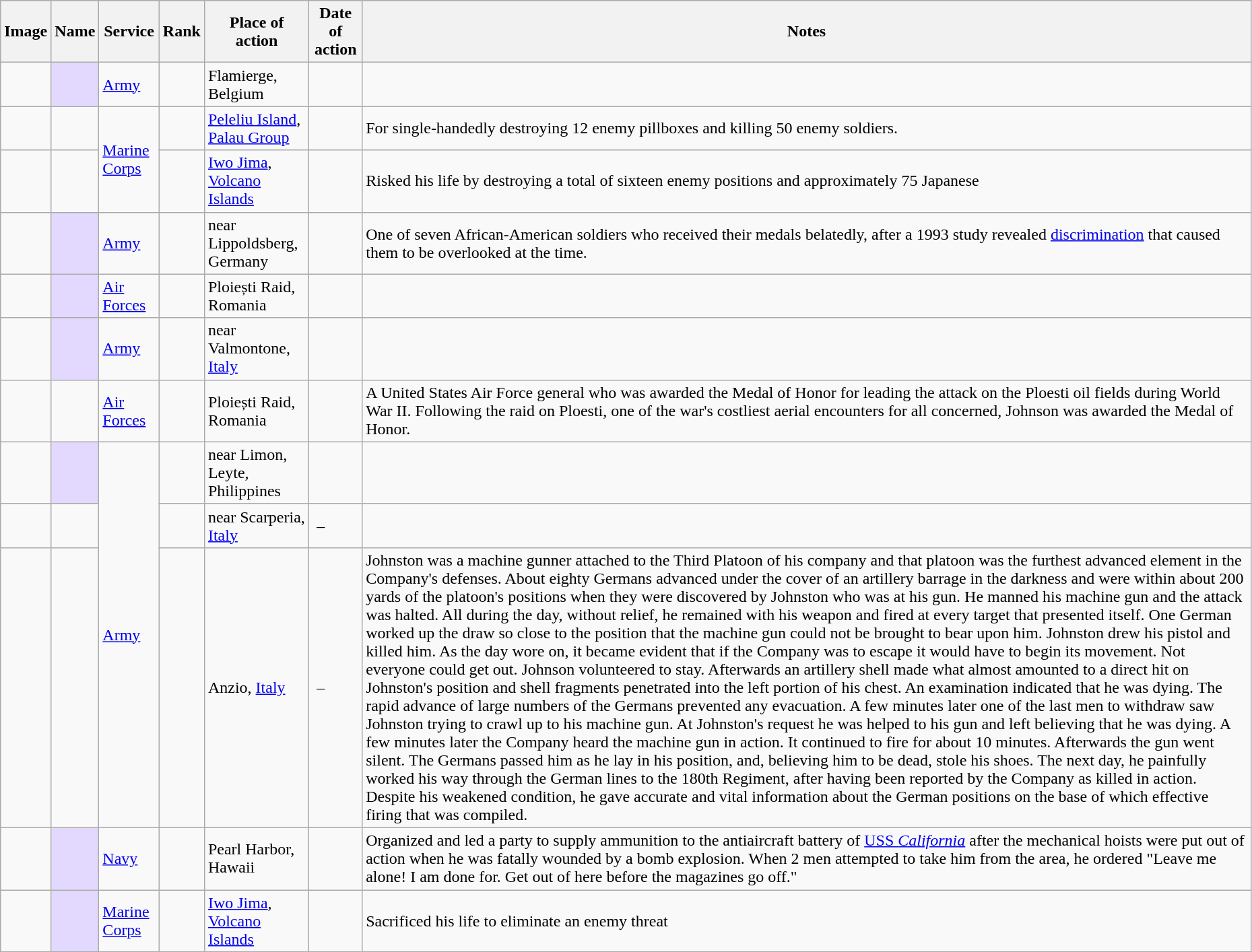<table class="wikitable sortable" width="98%">
<tr>
<th class="unsortable">Image</th>
<th>Name</th>
<th>Service</th>
<th>Rank</th>
<th>Place of action</th>
<th>Date of action</th>
<th class="unsortable">Notes</th>
</tr>
<tr>
<td></td>
<td style="background:#e3d9ff;"></td>
<td><a href='#'>Army</a></td>
<td></td>
<td>Flamierge, Belgium</td>
<td></td>
<td></td>
</tr>
<tr>
<td></td>
<td></td>
<td rowspan="2"><a href='#'>Marine Corps</a></td>
<td></td>
<td><a href='#'>Peleliu Island</a>, <a href='#'>Palau Group</a></td>
<td></td>
<td>For single-handedly destroying 12 enemy pillboxes and killing 50 enemy soldiers.</td>
</tr>
<tr>
<td></td>
<td></td>
<td></td>
<td><a href='#'>Iwo Jima</a>, <a href='#'>Volcano Islands</a></td>
<td></td>
<td>Risked his life by destroying a total of sixteen enemy positions and approximately 75 Japanese</td>
</tr>
<tr>
<td></td>
<td style="background:#e3d9ff;"></td>
<td><a href='#'>Army</a></td>
<td></td>
<td>near Lippoldsberg, Germany</td>
<td></td>
<td>One of seven African-American soldiers who received their medals belatedly, after a 1993 study revealed <a href='#'>discrimination</a> that caused them to be overlooked at the time.</td>
</tr>
<tr>
<td></td>
<td style="background:#e3d9ff;"></td>
<td><a href='#'>Air Forces</a></td>
<td></td>
<td>Ploiești Raid, Romania</td>
<td></td>
<td></td>
</tr>
<tr>
<td></td>
<td style="background:#e3d9ff;"></td>
<td><a href='#'>Army</a></td>
<td></td>
<td>near Valmontone, <a href='#'>Italy</a></td>
<td></td>
<td></td>
</tr>
<tr>
<td></td>
<td></td>
<td><a href='#'>Air Forces</a></td>
<td></td>
<td>Ploiești Raid, Romania</td>
<td></td>
<td>A United States Air Force general who was awarded the Medal of Honor for leading the attack on the Ploesti oil fields during World War II. Following the raid on Ploesti, one of the war's costliest aerial encounters for all concerned, Johnson was awarded the Medal of Honor.</td>
</tr>
<tr>
<td></td>
<td style="background:#e3d9ff;"></td>
<td rowspan="3"><a href='#'>Army</a></td>
<td></td>
<td>near Limon, Leyte, Philippines</td>
<td></td>
<td></td>
</tr>
<tr>
<td></td>
<td></td>
<td></td>
<td>near Scarperia, <a href='#'>Italy</a></td>
<td> – </td>
<td></td>
</tr>
<tr>
<td></td>
<td></td>
<td></td>
<td>Anzio, <a href='#'>Italy</a></td>
<td> – </td>
<td>Johnston was a machine gunner attached to the Third Platoon of his company and that platoon was the furthest advanced element in the Company's defenses. About eighty Germans advanced under the cover of an artillery barrage in the darkness and were within about 200 yards of the platoon's positions when they were discovered by Johnston who was at his gun. He manned his machine gun and the attack was halted. All during the day, without relief, he remained with his weapon and fired at every target that presented itself. One German worked up the draw so close to the position that the machine gun could not be brought to bear upon him. Johnston drew his pistol and killed him. As the day wore on, it became evident that if the Company was to escape it would have to begin its movement. Not everyone could get out. Johnson volunteered to stay. Afterwards an artillery shell made what almost amounted to a direct hit on Johnston's position and shell fragments penetrated into the left portion of his chest. An examination indicated that he was dying. The rapid advance of large numbers of the Germans prevented any evacuation. A few minutes later one of the last men to withdraw saw Johnston trying to crawl up to his machine gun. At Johnston's request he was helped to his gun and left believing that he was dying. A few minutes later the Company heard the machine gun in action. It continued to fire for about 10 minutes. Afterwards the gun went silent. The Germans passed him as he lay in his position, and, believing him to be dead, stole his shoes. The next day, he painfully worked his way through the German lines to the 180th Regiment, after having been reported by the Company as killed in action. Despite his weakened condition, he gave accurate and vital information about the German positions on the base of which effective firing that was compiled.</td>
</tr>
<tr>
<td></td>
<td style="background:#e3d9ff;"></td>
<td><a href='#'>Navy</a></td>
<td></td>
<td>Pearl Harbor, Hawaii</td>
<td></td>
<td>Organized and led a party to supply ammunition to the antiaircraft battery of <a href='#'>USS <em>California</em></a> after the mechanical hoists were put out of action when he was fatally wounded by a bomb explosion. When 2 men attempted to take him from the area, he ordered "Leave me alone! I am done for. Get out of here before the magazines go off."</td>
</tr>
<tr>
<td></td>
<td style="background:#e3d9ff;"></td>
<td><a href='#'>Marine Corps</a></td>
<td></td>
<td><a href='#'>Iwo Jima</a>, <a href='#'>Volcano Islands</a></td>
<td></td>
<td>Sacrificed his life to eliminate an enemy threat</td>
</tr>
</table>
